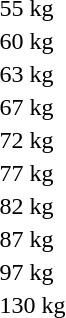<table>
<tr>
<td rowspan=2>55 kg<br></td>
<td rowspan=2></td>
<td rowspan=2></td>
<td></td>
</tr>
<tr>
<td></td>
</tr>
<tr>
<td rowspan=2>60 kg<br></td>
<td rowspan=2></td>
<td rowspan=2></td>
<td></td>
</tr>
<tr>
<td></td>
</tr>
<tr>
<td rowspan=2>63 kg<br></td>
<td rowspan=2></td>
<td rowspan=2></td>
<td></td>
</tr>
<tr>
<td></td>
</tr>
<tr>
<td rowspan=2>67 kg<br></td>
<td rowspan=2></td>
<td rowspan=2></td>
<td></td>
</tr>
<tr>
<td></td>
</tr>
<tr>
<td rowspan=2>72 kg<br></td>
<td rowspan=2></td>
<td rowspan=2></td>
<td></td>
</tr>
<tr>
<td></td>
</tr>
<tr>
<td rowspan=2>77 kg<br></td>
<td rowspan=2></td>
<td rowspan=2></td>
<td></td>
</tr>
<tr>
<td></td>
</tr>
<tr>
<td rowspan=2>82 kg<br></td>
<td rowspan=2></td>
<td rowspan=2></td>
<td></td>
</tr>
<tr>
<td></td>
</tr>
<tr>
<td rowspan=2>87 kg<br></td>
<td rowspan=2></td>
<td rowspan=2></td>
<td></td>
</tr>
<tr>
<td></td>
</tr>
<tr>
<td rowspan=2>97 kg<br></td>
<td rowspan=2></td>
<td rowspan=2></td>
<td></td>
</tr>
<tr>
<td></td>
</tr>
<tr>
<td rowspan=2>130 kg<br></td>
<td rowspan=2></td>
<td rowspan=2></td>
<td></td>
</tr>
<tr>
<td></td>
</tr>
</table>
